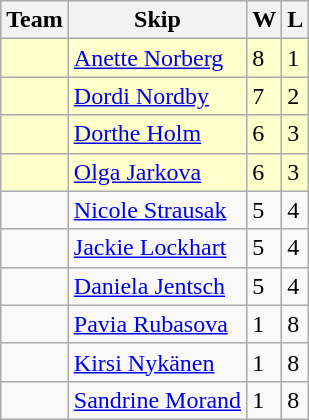<table class="wikitable">
<tr>
<th>Team</th>
<th>Skip</th>
<th>W</th>
<th>L</th>
</tr>
<tr bgcolor="#ffffcc">
<td></td>
<td><a href='#'>Anette Norberg</a></td>
<td>8</td>
<td>1</td>
</tr>
<tr bgcolor="#ffffcc">
<td></td>
<td><a href='#'>Dordi Nordby</a></td>
<td>7</td>
<td>2</td>
</tr>
<tr bgcolor="#ffffcc">
<td></td>
<td><a href='#'>Dorthe Holm</a></td>
<td>6</td>
<td>3</td>
</tr>
<tr bgcolor="#ffffcc">
<td></td>
<td><a href='#'>Olga Jarkova</a></td>
<td>6</td>
<td>3</td>
</tr>
<tr>
<td></td>
<td><a href='#'>Nicole Strausak</a></td>
<td>5</td>
<td>4</td>
</tr>
<tr>
<td></td>
<td><a href='#'>Jackie Lockhart</a></td>
<td>5</td>
<td>4</td>
</tr>
<tr>
<td></td>
<td><a href='#'>Daniela Jentsch</a></td>
<td>5</td>
<td>4</td>
</tr>
<tr>
<td></td>
<td><a href='#'>Pavia Rubasova</a></td>
<td>1</td>
<td>8</td>
</tr>
<tr>
<td></td>
<td><a href='#'>Kirsi Nykänen</a></td>
<td>1</td>
<td>8</td>
</tr>
<tr>
<td></td>
<td><a href='#'>Sandrine Morand</a></td>
<td>1</td>
<td>8</td>
</tr>
</table>
